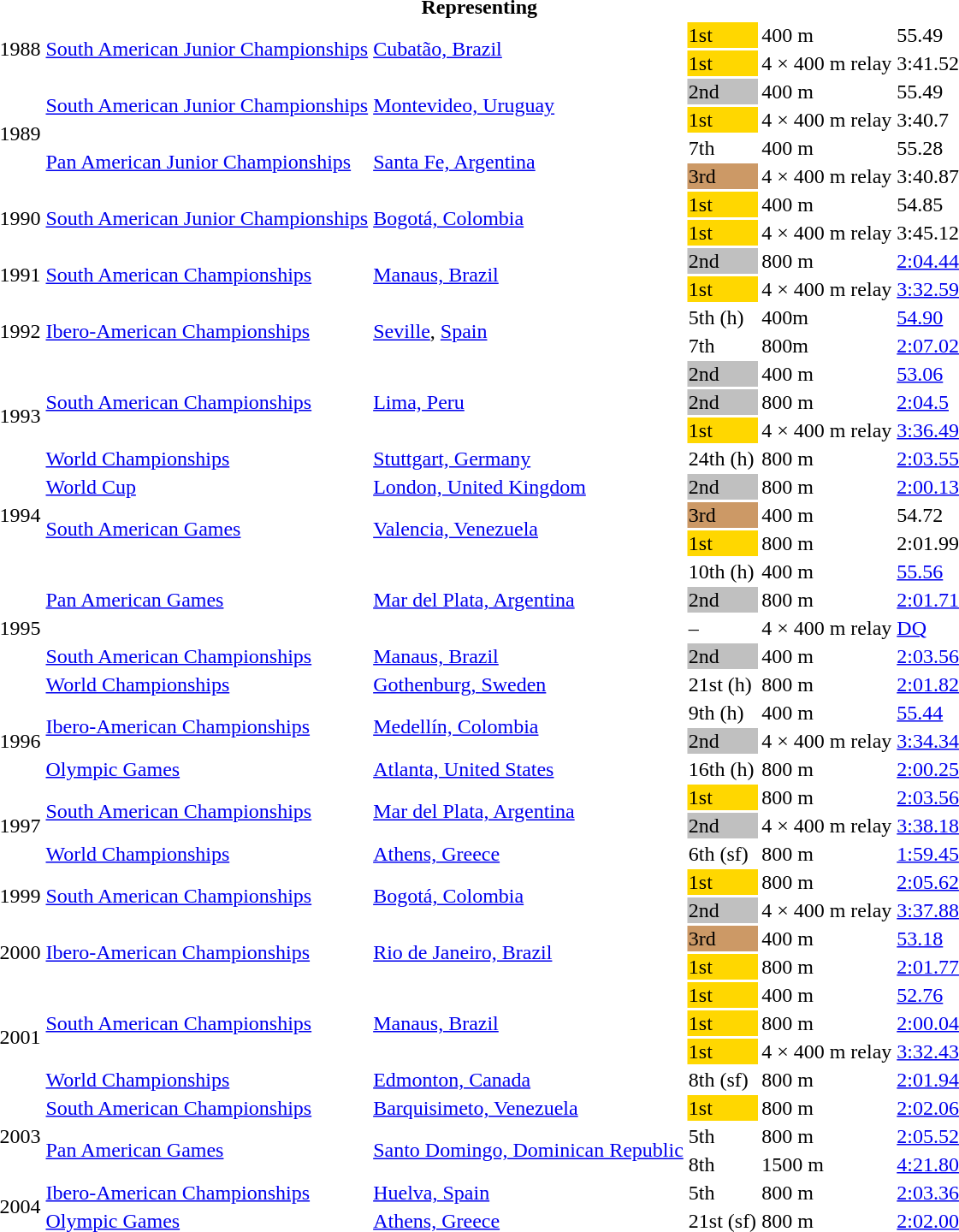<table>
<tr>
<th colspan="6">Representing </th>
</tr>
<tr>
<td rowspan=2>1988</td>
<td rowspan=2><a href='#'>South American Junior Championships</a></td>
<td rowspan=2><a href='#'>Cubatão, Brazil</a></td>
<td bgcolor=gold>1st</td>
<td>400 m</td>
<td>55.49</td>
</tr>
<tr>
<td bgcolor=gold>1st</td>
<td>4 × 400 m relay</td>
<td>3:41.52</td>
</tr>
<tr>
<td rowspan=4>1989</td>
<td rowspan=2><a href='#'>South American Junior Championships</a></td>
<td rowspan=2><a href='#'>Montevideo, Uruguay</a></td>
<td bgcolor=silver>2nd</td>
<td>400 m</td>
<td>55.49</td>
</tr>
<tr>
<td bgcolor=gold>1st</td>
<td>4 × 400 m relay</td>
<td>3:40.7</td>
</tr>
<tr>
<td rowspan=2><a href='#'>Pan American Junior Championships</a></td>
<td rowspan=2><a href='#'>Santa Fe, Argentina</a></td>
<td>7th</td>
<td>400 m</td>
<td>55.28</td>
</tr>
<tr>
<td bgcolor=cc9966>3rd</td>
<td>4 × 400 m relay</td>
<td>3:40.87</td>
</tr>
<tr>
<td rowspan=2>1990</td>
<td rowspan=2><a href='#'>South American Junior Championships</a></td>
<td rowspan=2><a href='#'>Bogotá, Colombia</a></td>
<td bgcolor=gold>1st</td>
<td>400 m</td>
<td>54.85</td>
</tr>
<tr>
<td bgcolor=gold>1st</td>
<td>4 × 400 m relay</td>
<td>3:45.12</td>
</tr>
<tr>
<td rowspan=2>1991</td>
<td rowspan=2><a href='#'>South American Championships</a></td>
<td rowspan=2><a href='#'>Manaus, Brazil</a></td>
<td bgcolor=silver>2nd</td>
<td>800 m</td>
<td><a href='#'>2:04.44</a></td>
</tr>
<tr>
<td bgcolor=gold>1st</td>
<td>4 × 400 m relay</td>
<td><a href='#'>3:32.59</a></td>
</tr>
<tr>
<td rowspan=2>1992</td>
<td rowspan=2><a href='#'>Ibero-American Championships</a></td>
<td rowspan=2><a href='#'>Seville</a>, <a href='#'>Spain</a></td>
<td>5th (h)</td>
<td>400m</td>
<td><a href='#'>54.90</a></td>
</tr>
<tr>
<td>7th</td>
<td>800m</td>
<td><a href='#'>2:07.02</a></td>
</tr>
<tr>
<td rowspan=4>1993</td>
<td rowspan=3><a href='#'>South American Championships</a></td>
<td rowspan=3><a href='#'>Lima, Peru</a></td>
<td bgcolor=silver>2nd</td>
<td>400 m</td>
<td><a href='#'>53.06</a></td>
</tr>
<tr>
<td bgcolor=silver>2nd</td>
<td>800 m</td>
<td><a href='#'>2:04.5</a></td>
</tr>
<tr>
<td bgcolor=gold>1st</td>
<td>4 × 400 m relay</td>
<td><a href='#'>3:36.49</a></td>
</tr>
<tr>
<td><a href='#'>World Championships</a></td>
<td><a href='#'>Stuttgart, Germany</a></td>
<td>24th (h)</td>
<td>800 m</td>
<td><a href='#'>2:03.55</a></td>
</tr>
<tr>
<td rowspan=3>1994</td>
<td><a href='#'>World Cup</a></td>
<td><a href='#'>London, United Kingdom</a></td>
<td bgcolor=silver>2nd</td>
<td>800 m</td>
<td><a href='#'>2:00.13</a></td>
</tr>
<tr>
<td rowspan=2><a href='#'>South American Games</a></td>
<td rowspan=2><a href='#'>Valencia, Venezuela</a></td>
<td bgcolor=cc9966>3rd</td>
<td>400 m</td>
<td>54.72</td>
</tr>
<tr>
<td bgcolor=gold>1st</td>
<td>800 m</td>
<td>2:01.99</td>
</tr>
<tr>
<td rowspan=5>1995</td>
<td rowspan=3><a href='#'>Pan American Games</a></td>
<td rowspan=3><a href='#'>Mar del Plata, Argentina</a></td>
<td>10th (h)</td>
<td>400 m</td>
<td><a href='#'>55.56</a></td>
</tr>
<tr>
<td bgcolor=silver>2nd</td>
<td>800 m</td>
<td><a href='#'>2:01.71</a></td>
</tr>
<tr>
<td>–</td>
<td>4 × 400 m relay</td>
<td><a href='#'>DQ</a></td>
</tr>
<tr>
<td><a href='#'>South American Championships</a></td>
<td><a href='#'>Manaus, Brazil</a></td>
<td bgcolor=silver>2nd</td>
<td>400 m</td>
<td><a href='#'>2:03.56</a></td>
</tr>
<tr>
<td><a href='#'>World Championships</a></td>
<td><a href='#'>Gothenburg, Sweden</a></td>
<td>21st (h)</td>
<td>800 m</td>
<td><a href='#'>2:01.82</a></td>
</tr>
<tr>
<td rowspan=3>1996</td>
<td rowspan=2><a href='#'>Ibero-American Championships</a></td>
<td rowspan=2><a href='#'>Medellín, Colombia</a></td>
<td>9th (h)</td>
<td>400 m</td>
<td><a href='#'>55.44</a></td>
</tr>
<tr>
<td bgcolor=silver>2nd</td>
<td>4 × 400 m relay</td>
<td><a href='#'>3:34.34</a></td>
</tr>
<tr>
<td><a href='#'>Olympic Games</a></td>
<td><a href='#'>Atlanta, United States</a></td>
<td>16th (h)</td>
<td>800 m</td>
<td><a href='#'>2:00.25</a></td>
</tr>
<tr>
<td rowspan=3>1997</td>
<td rowspan=2><a href='#'>South American Championships</a></td>
<td rowspan=2><a href='#'>Mar del Plata, Argentina</a></td>
<td bgcolor=gold>1st</td>
<td>800 m</td>
<td><a href='#'>2:03.56</a></td>
</tr>
<tr>
<td bgcolor=silver>2nd</td>
<td>4 × 400 m relay</td>
<td><a href='#'>3:38.18</a></td>
</tr>
<tr>
<td><a href='#'>World Championships</a></td>
<td><a href='#'>Athens, Greece</a></td>
<td>6th (sf)</td>
<td>800 m</td>
<td><a href='#'>1:59.45</a></td>
</tr>
<tr>
<td rowspan=2>1999</td>
<td rowspan=2><a href='#'>South American Championships</a></td>
<td rowspan=2><a href='#'>Bogotá, Colombia</a></td>
<td bgcolor=gold>1st</td>
<td>800 m</td>
<td><a href='#'>2:05.62</a></td>
</tr>
<tr>
<td bgcolor=silver>2nd</td>
<td>4 × 400 m relay</td>
<td><a href='#'>3:37.88</a></td>
</tr>
<tr>
<td rowspan=2>2000</td>
<td rowspan=2><a href='#'>Ibero-American Championships</a></td>
<td rowspan=2><a href='#'>Rio de Janeiro, Brazil</a></td>
<td bgcolor=cc9966>3rd</td>
<td>400 m</td>
<td><a href='#'>53.18</a></td>
</tr>
<tr>
<td bgcolor=gold>1st</td>
<td>800 m</td>
<td><a href='#'>2:01.77</a></td>
</tr>
<tr>
<td rowspan=4>2001</td>
<td rowspan=3><a href='#'>South American Championships</a></td>
<td rowspan=3><a href='#'>Manaus, Brazil</a></td>
<td bgcolor=gold>1st</td>
<td>400 m</td>
<td><a href='#'>52.76</a></td>
</tr>
<tr>
<td bgcolor=gold>1st</td>
<td>800 m</td>
<td><a href='#'>2:00.04</a></td>
</tr>
<tr>
<td bgcolor=gold>1st</td>
<td>4 × 400 m relay</td>
<td><a href='#'>3:32.43</a></td>
</tr>
<tr>
<td><a href='#'>World Championships</a></td>
<td><a href='#'>Edmonton, Canada</a></td>
<td>8th (sf)</td>
<td>800 m</td>
<td><a href='#'>2:01.94</a></td>
</tr>
<tr>
<td rowspan=3>2003</td>
<td><a href='#'>South American Championships</a></td>
<td><a href='#'>Barquisimeto, Venezuela</a></td>
<td bgcolor=gold>1st</td>
<td>800 m</td>
<td><a href='#'>2:02.06</a></td>
</tr>
<tr>
<td rowspan=2><a href='#'>Pan American Games</a></td>
<td rowspan=2><a href='#'>Santo Domingo, Dominican Republic</a></td>
<td>5th</td>
<td>800 m</td>
<td><a href='#'>2:05.52</a></td>
</tr>
<tr>
<td>8th</td>
<td>1500 m</td>
<td><a href='#'>4:21.80</a></td>
</tr>
<tr>
<td rowspan=2>2004</td>
<td><a href='#'>Ibero-American Championships</a></td>
<td><a href='#'>Huelva, Spain</a></td>
<td>5th</td>
<td>800 m</td>
<td><a href='#'>2:03.36</a></td>
</tr>
<tr>
<td><a href='#'>Olympic Games</a></td>
<td><a href='#'>Athens, Greece</a></td>
<td>21st (sf)</td>
<td>800 m</td>
<td><a href='#'>2:02.00</a></td>
</tr>
</table>
